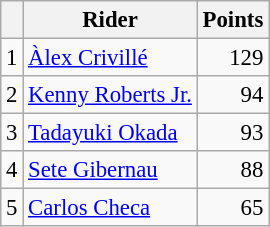<table class="wikitable" style="font-size: 95%;">
<tr>
<th></th>
<th>Rider</th>
<th>Points</th>
</tr>
<tr>
<td align=center>1</td>
<td> <a href='#'>Àlex Crivillé</a></td>
<td align=right>129</td>
</tr>
<tr>
<td align=center>2</td>
<td> <a href='#'>Kenny Roberts Jr.</a></td>
<td align=right>94</td>
</tr>
<tr>
<td align=center>3</td>
<td> <a href='#'>Tadayuki Okada</a></td>
<td align=right>93</td>
</tr>
<tr>
<td align=center>4</td>
<td> <a href='#'>Sete Gibernau</a></td>
<td align=right>88</td>
</tr>
<tr>
<td align=center>5</td>
<td> <a href='#'>Carlos Checa</a></td>
<td align=right>65</td>
</tr>
</table>
